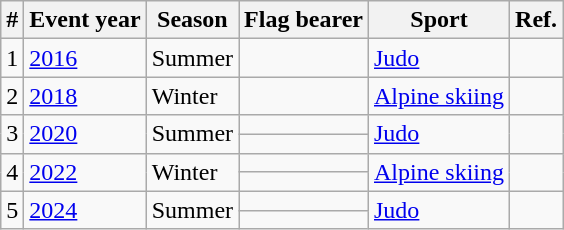<table class="wikitable sortable">
<tr>
<th>#</th>
<th>Event year</th>
<th>Season</th>
<th>Flag bearer</th>
<th>Sport</th>
<th>Ref.</th>
</tr>
<tr>
<td>1</td>
<td><a href='#'>2016</a></td>
<td>Summer</td>
<td></td>
<td><a href='#'>Judo</a></td>
<td></td>
</tr>
<tr>
<td>2</td>
<td><a href='#'>2018</a></td>
<td>Winter</td>
<td></td>
<td><a href='#'>Alpine skiing</a></td>
<td></td>
</tr>
<tr>
<td rowspan=2>3</td>
<td rowspan=2><a href='#'>2020</a></td>
<td rowspan=2>Summer</td>
<td></td>
<td rowspan=2><a href='#'>Judo</a></td>
<td rowspan=2></td>
</tr>
<tr>
<td></td>
</tr>
<tr>
<td rowspan=2>4</td>
<td rowspan=2><a href='#'>2022</a></td>
<td rowspan=2>Winter</td>
<td></td>
<td rowspan=2><a href='#'>Alpine skiing</a></td>
<td rowspan=2></td>
</tr>
<tr>
<td></td>
</tr>
<tr>
<td rowspan=2>5</td>
<td rowspan=2><a href='#'>2024</a></td>
<td rowspan=2>Summer</td>
<td></td>
<td rowspan=2><a href='#'>Judo</a></td>
<td rowspan=2></td>
</tr>
<tr>
<td></td>
</tr>
</table>
